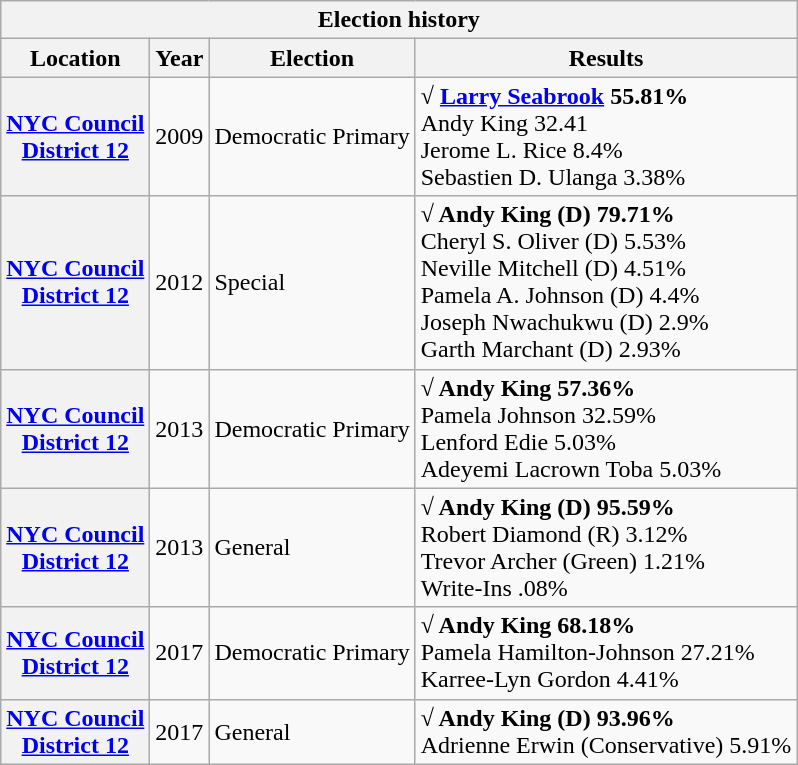<table class="wikitable collapsible">
<tr valign=bottom>
<th colspan=4>Election history</th>
</tr>
<tr valign=bottom>
<th>Location</th>
<th>Year</th>
<th>Election</th>
<th>Results</th>
</tr>
<tr>
<th><a href='#'>NYC Council<br>District 12</a></th>
<td>2009</td>
<td>Democratic Primary</td>
<td><strong>√ <a href='#'>Larry Seabrook</a> 55.81%</strong><br>Andy King 32.41<br>Jerome L. Rice 8.4%<br>Sebastien D. Ulanga 3.38%</td>
</tr>
<tr>
<th><a href='#'>NYC Council<br>District 12</a></th>
<td>2012</td>
<td>Special</td>
<td><strong>√ Andy King (D) 79.71%</strong><br>Cheryl S. Oliver (D) 5.53%<br>Neville Mitchell (D) 4.51%<br>Pamela A. Johnson (D) 4.4%<br>Joseph Nwachukwu (D) 2.9%<br>Garth Marchant (D) 2.93%</td>
</tr>
<tr>
<th><a href='#'>NYC Council<br>District 12</a></th>
<td>2013</td>
<td>Democratic Primary</td>
<td><strong>√ Andy King 57.36%</strong><br>Pamela Johnson 32.59%<br>Lenford Edie 5.03%<br>Adeyemi Lacrown Toba 5.03%</td>
</tr>
<tr>
<th><a href='#'>NYC Council<br>District 12</a></th>
<td>2013</td>
<td>General</td>
<td><strong>√ Andy King (D) 95.59%</strong><br>Robert Diamond (R) 3.12%<br>Trevor Archer (Green) 1.21%<br>Write-Ins .08%</td>
</tr>
<tr>
<th><a href='#'>NYC Council<br>District 12</a></th>
<td>2017</td>
<td>Democratic Primary</td>
<td><strong>√ Andy King 68.18%</strong><br>Pamela Hamilton-Johnson 27.21%<br>Karree-Lyn Gordon 4.41%</td>
</tr>
<tr>
<th><a href='#'>NYC Council<br>District 12</a></th>
<td>2017</td>
<td>General</td>
<td><strong>√ Andy King (D) 93.96%</strong><br>Adrienne Erwin (Conservative) 5.91%</td>
</tr>
</table>
